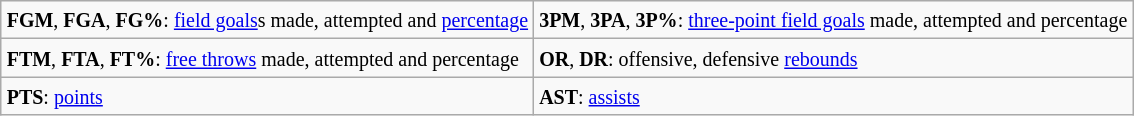<table style="margin:auto;"  class="wikitable">
<tr>
<td><small><strong>FGM</strong>, <strong>FGA</strong>, <strong>FG%</strong>: <a href='#'>field goals</a>s made, attempted and <a href='#'>percentage</a></small></td>
<td><small><strong>3PM</strong>, <strong>3PA</strong>, <strong>3P%</strong>: <a href='#'>three-point field goals</a> made, attempted and percentage</small></td>
</tr>
<tr>
<td><small><strong>FTM</strong>, <strong>FTA</strong>, <strong>FT%</strong>: <a href='#'>free throws</a> made, attempted and percentage</small></td>
<td><small><strong>OR</strong>, <strong>DR</strong>: offensive, defensive <a href='#'>rebounds</a></small></td>
</tr>
<tr>
<td><small><strong>PTS</strong>: <a href='#'>points</a></small></td>
<td><small><strong>AST</strong>: <a href='#'>assists</a> </small></td>
</tr>
</table>
